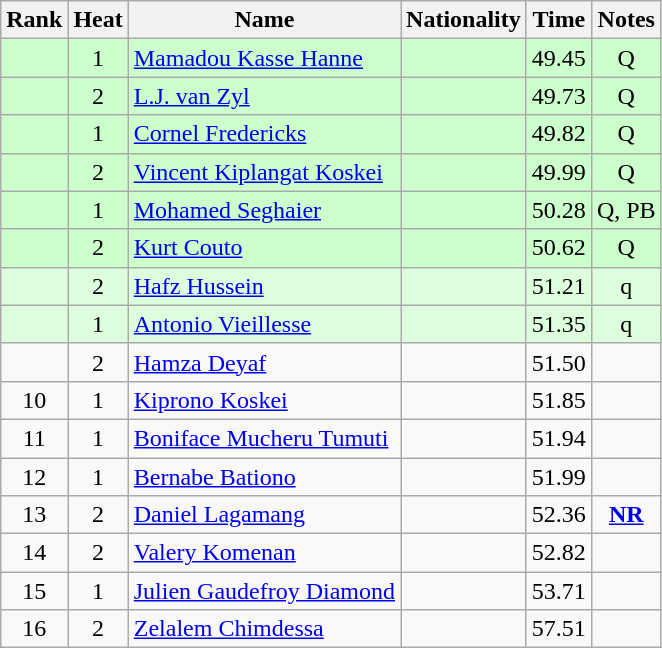<table class="wikitable sortable" style="text-align:center">
<tr>
<th>Rank</th>
<th>Heat</th>
<th>Name</th>
<th>Nationality</th>
<th>Time</th>
<th>Notes</th>
</tr>
<tr bgcolor=ccffcc>
<td></td>
<td>1</td>
<td align=left><a href='#'>Mamadou Kasse Hanne</a></td>
<td align=left></td>
<td>49.45</td>
<td>Q</td>
</tr>
<tr bgcolor=ccffcc>
<td></td>
<td>2</td>
<td align=left><a href='#'>L.J. van Zyl</a></td>
<td align=left></td>
<td>49.73</td>
<td>Q</td>
</tr>
<tr bgcolor=ccffcc>
<td></td>
<td>1</td>
<td align=left><a href='#'>Cornel Fredericks</a></td>
<td align=left></td>
<td>49.82</td>
<td>Q</td>
</tr>
<tr bgcolor=ccffcc>
<td></td>
<td>2</td>
<td align=left><a href='#'>Vincent Kiplangat Koskei</a></td>
<td align=left></td>
<td>49.99</td>
<td>Q</td>
</tr>
<tr bgcolor=ccffcc>
<td></td>
<td>1</td>
<td align=left><a href='#'>Mohamed Seghaier</a></td>
<td align=left></td>
<td>50.28</td>
<td>Q, PB</td>
</tr>
<tr bgcolor=ccffcc>
<td></td>
<td>2</td>
<td align=left><a href='#'>Kurt Couto</a></td>
<td align=left></td>
<td>50.62</td>
<td>Q</td>
</tr>
<tr bgcolor=ddffdd>
<td></td>
<td>2</td>
<td align=left><a href='#'>Hafz Hussein</a></td>
<td align=left></td>
<td>51.21</td>
<td>q</td>
</tr>
<tr bgcolor=ddffdd>
<td></td>
<td>1</td>
<td align=left><a href='#'>Antonio Vieillesse</a></td>
<td align=left></td>
<td>51.35</td>
<td>q</td>
</tr>
<tr>
<td></td>
<td>2</td>
<td align=left><a href='#'>Hamza Deyaf</a></td>
<td align=left></td>
<td>51.50</td>
<td></td>
</tr>
<tr>
<td>10</td>
<td>1</td>
<td align=left><a href='#'>Kiprono Koskei</a></td>
<td align=left></td>
<td>51.85</td>
<td></td>
</tr>
<tr>
<td>11</td>
<td>1</td>
<td align=left><a href='#'>Boniface Mucheru Tumuti</a></td>
<td align=left></td>
<td>51.94</td>
<td></td>
</tr>
<tr>
<td>12</td>
<td>1</td>
<td align=left><a href='#'>Bernabe Bationo</a></td>
<td align=left></td>
<td>51.99</td>
<td></td>
</tr>
<tr>
<td>13</td>
<td>2</td>
<td align=left><a href='#'>Daniel Lagamang</a></td>
<td align=left></td>
<td>52.36</td>
<td><strong><a href='#'>NR</a></strong></td>
</tr>
<tr>
<td>14</td>
<td>2</td>
<td align=left><a href='#'>Valery Komenan</a></td>
<td align=left></td>
<td>52.82</td>
<td></td>
</tr>
<tr>
<td>15</td>
<td>1</td>
<td align=left><a href='#'>Julien Gaudefroy Diamond</a></td>
<td align=left></td>
<td>53.71</td>
<td></td>
</tr>
<tr>
<td>16</td>
<td>2</td>
<td align=left><a href='#'>Zelalem Chimdessa</a></td>
<td align=left></td>
<td>57.51</td>
<td></td>
</tr>
</table>
